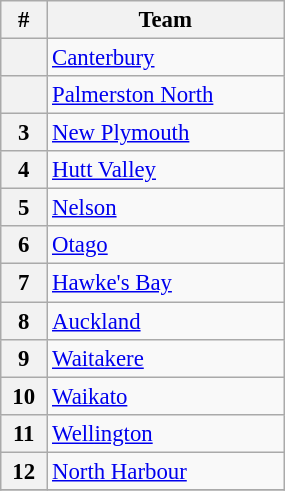<table class="wikitable" width="15%" style="font-size:95%; text-align:center">
<tr>
<th>#</th>
<th>Team</th>
</tr>
<tr>
<th></th>
<td align=left><a href='#'>Canterbury</a></td>
</tr>
<tr>
<th></th>
<td align=left><a href='#'>Palmerston North</a></td>
</tr>
<tr>
<th>3</th>
<td align=left><a href='#'>New Plymouth</a></td>
</tr>
<tr>
<th>4</th>
<td align=left><a href='#'>Hutt Valley</a></td>
</tr>
<tr>
<th>5</th>
<td align=left><a href='#'>Nelson</a></td>
</tr>
<tr>
<th>6</th>
<td align=left><a href='#'>Otago</a></td>
</tr>
<tr>
<th>7</th>
<td align=left><a href='#'>Hawke's Bay</a></td>
</tr>
<tr>
<th>8</th>
<td align=left><a href='#'>Auckland</a></td>
</tr>
<tr>
<th>9</th>
<td align=left><a href='#'>Waitakere</a></td>
</tr>
<tr>
<th>10</th>
<td align=left><a href='#'>Waikato</a></td>
</tr>
<tr>
<th>11</th>
<td align=left><a href='#'>Wellington</a></td>
</tr>
<tr>
<th>12</th>
<td align=left><a href='#'>North Harbour</a></td>
</tr>
<tr>
</tr>
</table>
